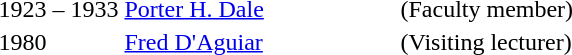<table>
<tr>
<td width="80">1923 – 1933</td>
<td width="180"><a href='#'>Porter H. Dale</a></td>
<td>(Faculty member)</td>
</tr>
<tr>
<td>1980</td>
<td><a href='#'>Fred D'Aguiar</a></td>
<td>(Visiting lecturer)</td>
</tr>
</table>
